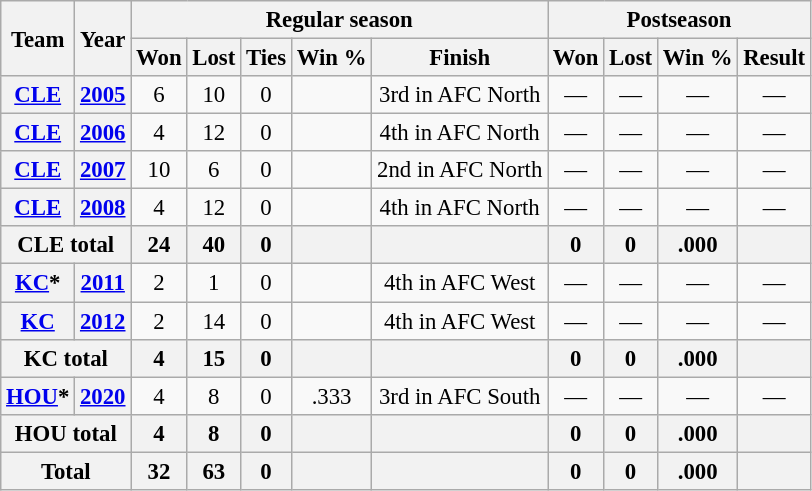<table class="wikitable" style="font-size: 95%; text-align:center;">
<tr>
<th rowspan="2">Team</th>
<th rowspan="2">Year</th>
<th colspan="5">Regular season</th>
<th colspan="4">Postseason</th>
</tr>
<tr>
<th>Won</th>
<th>Lost</th>
<th>Ties</th>
<th>Win %</th>
<th>Finish</th>
<th>Won</th>
<th>Lost</th>
<th>Win %</th>
<th>Result</th>
</tr>
<tr>
<th><a href='#'>CLE</a></th>
<th><a href='#'>2005</a></th>
<td>6</td>
<td>10</td>
<td>0</td>
<td></td>
<td>3rd in AFC North</td>
<td>—</td>
<td>—</td>
<td>—</td>
<td>—</td>
</tr>
<tr>
<th><a href='#'>CLE</a></th>
<th><a href='#'>2006</a></th>
<td>4</td>
<td>12</td>
<td>0</td>
<td></td>
<td>4th in AFC North</td>
<td>—</td>
<td>—</td>
<td>—</td>
<td>—</td>
</tr>
<tr>
<th><a href='#'>CLE</a></th>
<th><a href='#'>2007</a></th>
<td>10</td>
<td>6</td>
<td>0</td>
<td></td>
<td>2nd in AFC North</td>
<td>—</td>
<td>—</td>
<td>—</td>
<td>—</td>
</tr>
<tr>
<th><a href='#'>CLE</a></th>
<th><a href='#'>2008</a></th>
<td>4</td>
<td>12</td>
<td>0</td>
<td></td>
<td>4th in AFC North</td>
<td>—</td>
<td>—</td>
<td>—</td>
<td>—</td>
</tr>
<tr>
<th colspan="2">CLE total</th>
<th>24</th>
<th>40</th>
<th>0</th>
<th></th>
<th></th>
<th>0</th>
<th>0</th>
<th>.000</th>
<th></th>
</tr>
<tr>
<th><a href='#'>KC</a>*</th>
<th><a href='#'>2011</a></th>
<td>2</td>
<td>1</td>
<td>0</td>
<td></td>
<td>4th in AFC West</td>
<td>—</td>
<td>—</td>
<td>—</td>
<td>—</td>
</tr>
<tr>
<th><a href='#'>KC</a></th>
<th><a href='#'>2012</a></th>
<td>2</td>
<td>14</td>
<td>0</td>
<td></td>
<td>4th in AFC West</td>
<td>—</td>
<td>—</td>
<td>—</td>
<td>—</td>
</tr>
<tr>
<th colspan="2">KC total</th>
<th>4</th>
<th>15</th>
<th>0</th>
<th></th>
<th></th>
<th>0</th>
<th>0</th>
<th>.000</th>
<th></th>
</tr>
<tr>
<th><a href='#'>HOU</a>*</th>
<th><a href='#'>2020</a></th>
<td>4</td>
<td>8</td>
<td>0</td>
<td>.333</td>
<td>3rd in AFC South</td>
<td>—</td>
<td>—</td>
<td>—</td>
<td>—</td>
</tr>
<tr>
<th colspan="2">HOU total</th>
<th>4</th>
<th>8</th>
<th>0</th>
<th></th>
<th></th>
<th>0</th>
<th>0</th>
<th>.000</th>
<th></th>
</tr>
<tr>
<th colspan="2">Total</th>
<th>32</th>
<th>63</th>
<th>0</th>
<th></th>
<th></th>
<th>0</th>
<th>0</th>
<th>.000</th>
<th></th>
</tr>
</table>
